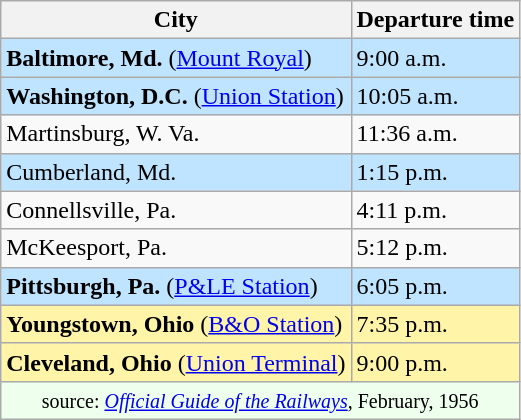<table class="wikitable">
<tr>
<th>City</th>
<th>Departure time</th>
</tr>
<tr style="background-color:#BFE4FF">
<td><strong>Baltimore, Md.</strong> (<a href='#'>Mount Royal</a>)</td>
<td>9:00 a.m.</td>
</tr>
<tr style="background-color:#BFE4FF">
<td><strong>Washington, D.C.</strong> (<a href='#'>Union Station</a>)</td>
<td>10:05 a.m.</td>
</tr>
<tr style="background-color:#">
<td>Martinsburg, W. Va.</td>
<td>11:36 a.m.</td>
</tr>
<tr style="background-color:#BFE4FF">
<td>Cumberland, Md.</td>
<td>1:15 p.m.</td>
</tr>
<tr style="background-color:#">
<td>Connellsville, Pa.</td>
<td>4:11 p.m.</td>
</tr>
<tr style="background-color:#">
<td>McKeesport, Pa.</td>
<td>5:12 p.m.</td>
</tr>
<tr style="background-color:#BFE4FF">
<td><strong>Pittsburgh, Pa.</strong> (<a href='#'>P&LE Station</a>)</td>
<td>6:05 p.m.</td>
</tr>
<tr style="background-color:#FFF4A7">
<td><strong>Youngstown, Ohio</strong> (<a href='#'>B&O Station</a>)</td>
<td>7:35 p.m.</td>
</tr>
<tr style="background-color:#FFF4A7">
<td><strong>Cleveland, Ohio</strong> (<a href='#'>Union Terminal</a>)</td>
<td>9:00 p.m.</td>
</tr>
<tr align="center" bgcolor=#eeffee>
<td colspan="2"><small>source: <em><a href='#'>Official Guide of the Railways</a></em>, February, 1956 </small></td>
</tr>
</table>
